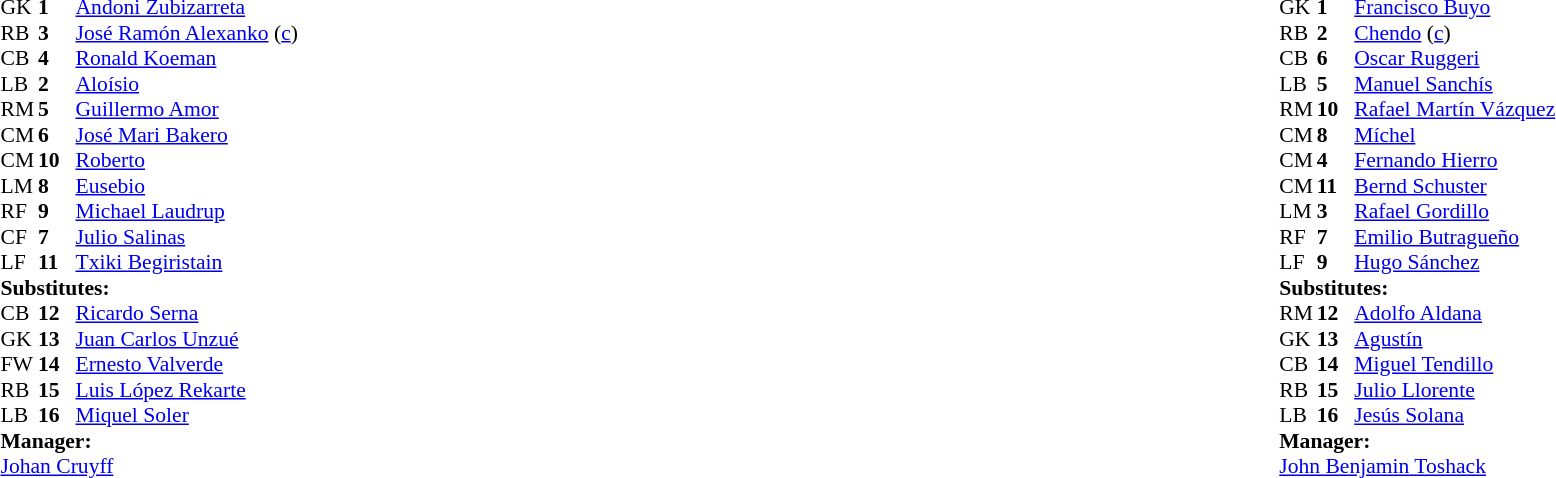<table width="100%">
<tr>
<td valign="top" width="50%"><br><table style="font-size: 90%" cellspacing="0" cellpadding="0">
<tr>
<th width="25"></th>
<th width="25"></th>
</tr>
<tr>
<td>GK</td>
<td><strong>1</strong></td>
<td> <a href='#'>Andoni Zubizarreta</a></td>
</tr>
<tr>
<td>RB</td>
<td><strong>3</strong></td>
<td> <a href='#'>José Ramón Alexanko</a> (<a href='#'>c</a>)</td>
<td></td>
</tr>
<tr>
<td>CB</td>
<td><strong>4</strong></td>
<td> <a href='#'>Ronald Koeman</a></td>
<td></td>
</tr>
<tr>
<td>LB</td>
<td><strong>2</strong></td>
<td> <a href='#'>Aloísio</a></td>
<td></td>
<td></td>
</tr>
<tr>
<td>RM</td>
<td><strong>5</strong></td>
<td> <a href='#'>Guillermo Amor</a></td>
<td></td>
<td></td>
</tr>
<tr>
<td>CM</td>
<td><strong>6</strong></td>
<td> <a href='#'>José Mari Bakero</a></td>
</tr>
<tr>
<td>CM</td>
<td><strong>10</strong></td>
<td> <a href='#'>Roberto</a></td>
</tr>
<tr>
<td>LM</td>
<td><strong>8</strong></td>
<td> <a href='#'>Eusebio</a></td>
</tr>
<tr>
<td>RF</td>
<td><strong>9</strong></td>
<td> <a href='#'>Michael Laudrup</a></td>
</tr>
<tr>
<td>CF</td>
<td><strong>7</strong></td>
<td> <a href='#'>Julio Salinas</a></td>
<td></td>
</tr>
<tr>
<td>LF</td>
<td><strong>11</strong></td>
<td> <a href='#'>Txiki Begiristain</a></td>
</tr>
<tr>
<td colspan=4><strong>Substitutes:</strong></td>
</tr>
<tr>
<td>CB</td>
<td><strong>12</strong></td>
<td> <a href='#'>Ricardo Serna</a></td>
<td></td>
<td></td>
</tr>
<tr>
<td>GK</td>
<td><strong>13</strong></td>
<td> <a href='#'>Juan Carlos Unzué</a></td>
</tr>
<tr>
<td>FW</td>
<td><strong>14</strong></td>
<td> <a href='#'>Ernesto Valverde</a></td>
</tr>
<tr>
<td>RB</td>
<td><strong>15</strong></td>
<td> <a href='#'>Luis López Rekarte</a></td>
</tr>
<tr>
<td>LB</td>
<td><strong>16</strong></td>
<td> <a href='#'>Miquel Soler</a></td>
<td></td>
<td></td>
</tr>
<tr>
<td colspan=4><strong>Manager:</strong></td>
</tr>
<tr>
<td colspan="4"> <a href='#'>Johan Cruyff</a></td>
</tr>
</table>
</td>
<td valign="top" width="50%"><br><table style="font-size: 90%" cellspacing="0" cellpadding="0" align=center>
<tr>
<th width="25"></th>
<th width="25"></th>
</tr>
<tr>
<td>GK</td>
<td><strong>1</strong></td>
<td> <a href='#'>Francisco Buyo</a></td>
</tr>
<tr>
<td>RB</td>
<td><strong>2</strong></td>
<td> <a href='#'>Chendo</a> (<a href='#'>c</a>)</td>
</tr>
<tr>
<td>CB</td>
<td><strong>6</strong></td>
<td> <a href='#'>Oscar Ruggeri</a></td>
</tr>
<tr>
<td>LB</td>
<td><strong>5</strong></td>
<td> <a href='#'>Manuel Sanchís</a></td>
</tr>
<tr>
<td>RM</td>
<td><strong>10</strong></td>
<td> <a href='#'>Rafael Martín Vázquez</a></td>
</tr>
<tr>
<td>CM</td>
<td><strong>8</strong></td>
<td> <a href='#'>Míchel</a></td>
<td></td>
<td></td>
<td></td>
</tr>
<tr>
<td>CM</td>
<td><strong>4</strong></td>
<td> <a href='#'>Fernando Hierro</a></td>
<td></td>
</tr>
<tr>
<td>CM</td>
<td><strong>11</strong></td>
<td> <a href='#'>Bernd Schuster</a></td>
</tr>
<tr>
<td>LM</td>
<td><strong>3</strong></td>
<td> <a href='#'>Rafael Gordillo</a></td>
</tr>
<tr>
<td>RF</td>
<td><strong>7</strong></td>
<td> <a href='#'>Emilio Butragueño</a></td>
<td></td>
<td></td>
<td></td>
</tr>
<tr>
<td>LF</td>
<td><strong>9</strong></td>
<td> <a href='#'>Hugo Sánchez</a></td>
</tr>
<tr>
<td colspan=4><strong>Substitutes:</strong></td>
</tr>
<tr>
<td>RM</td>
<td><strong>12</strong></td>
<td> <a href='#'>Adolfo Aldana</a></td>
<td></td>
<td></td>
<td></td>
</tr>
<tr>
<td>GK</td>
<td><strong>13</strong></td>
<td> <a href='#'>Agustín</a></td>
</tr>
<tr>
<td>CB</td>
<td><strong>14</strong></td>
<td> <a href='#'>Miguel Tendillo</a></td>
</tr>
<tr>
<td>RB</td>
<td><strong>15</strong></td>
<td> <a href='#'>Julio Llorente</a></td>
<td></td>
<td></td>
<td></td>
</tr>
<tr>
<td>LB</td>
<td><strong>16</strong></td>
<td> <a href='#'>Jesús Solana</a></td>
</tr>
<tr>
<td colspan=4><strong>Manager:</strong></td>
</tr>
<tr>
<td colspan="4"> <a href='#'>John Benjamin Toshack</a></td>
</tr>
</table>
</td>
</tr>
</table>
